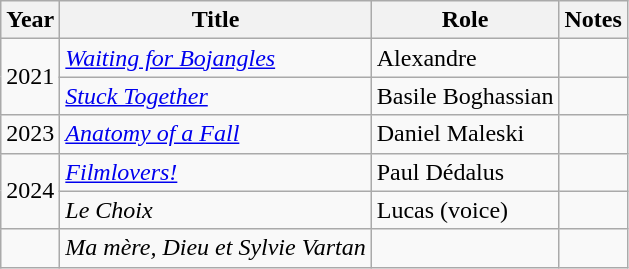<table class="wikitable sortable">
<tr>
<th>Year</th>
<th>Title</th>
<th>Role</th>
<th class="unsortable">Notes</th>
</tr>
<tr>
<td rowspan="2">2021</td>
<td><em><a href='#'>Waiting for Bojangles</a></em></td>
<td>Alexandre</td>
<td></td>
</tr>
<tr>
<td><em><a href='#'>Stuck Together</a></em></td>
<td>Basile Boghassian</td>
<td></td>
</tr>
<tr>
<td>2023</td>
<td><em><a href='#'>Anatomy of a Fall</a></em></td>
<td>Daniel Maleski</td>
<td></td>
</tr>
<tr>
<td rowspan="2">2024</td>
<td><em><a href='#'>Filmlovers!</a></em></td>
<td>Paul Dédalus</td>
<td></td>
</tr>
<tr>
<td><em>Le Choix</em></td>
<td>Lucas (voice)</td>
<td></td>
</tr>
<tr>
<td></td>
<td><em>Ma mère, Dieu et Sylvie Vartan</em></td>
<td></td>
<td></td>
</tr>
</table>
